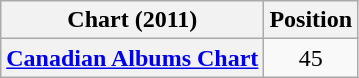<table class="wikitable sortable plainrowheaders" style="text-align:center">
<tr>
<th scope="col">Chart (2011)</th>
<th scope="col">Position</th>
</tr>
<tr>
<th scope="row"><a href='#'>Canadian Albums Chart</a></th>
<td style="text-align:center;">45</td>
</tr>
</table>
